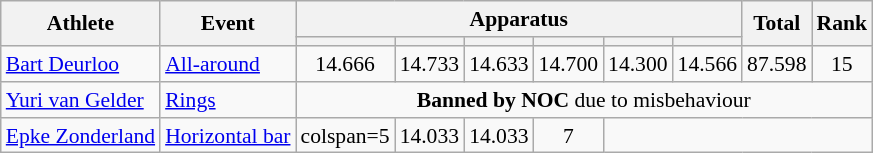<table class="wikitable" style="font-size:90%">
<tr>
<th rowspan=2>Athlete</th>
<th rowspan=2>Event</th>
<th colspan =6>Apparatus</th>
<th rowspan=2>Total</th>
<th rowspan=2>Rank</th>
</tr>
<tr style="font-size:95%">
<th></th>
<th></th>
<th></th>
<th></th>
<th></th>
<th></th>
</tr>
<tr align=center>
<td align=left><a href='#'>Bart Deurloo</a></td>
<td align=left><a href='#'>All-around</a></td>
<td>14.666</td>
<td>14.733</td>
<td>14.633</td>
<td>14.700</td>
<td>14.300</td>
<td>14.566</td>
<td>87.598</td>
<td>15</td>
</tr>
<tr align=center>
<td align=left><a href='#'>Yuri van Gelder</a></td>
<td align=left><a href='#'>Rings</a></td>
<td colspan=8><strong>Banned by NOC</strong> due to misbehaviour</td>
</tr>
<tr align=center>
<td align=left><a href='#'>Epke Zonderland</a></td>
<td align=left><a href='#'>Horizontal bar</a></td>
<td>colspan=5 </td>
<td>14.033</td>
<td>14.033</td>
<td>7</td>
</tr>
</table>
